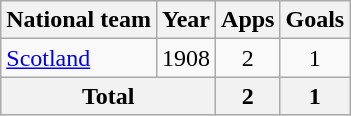<table class="wikitable">
<tr>
<th>National team</th>
<th>Year</th>
<th>Apps</th>
<th>Goals</th>
</tr>
<tr>
<td><a href='#'>Scotland</a></td>
<td>1908</td>
<td align=center>2</td>
<td align=center>1</td>
</tr>
<tr>
<th colspan="2">Total</th>
<th>2</th>
<th>1</th>
</tr>
</table>
